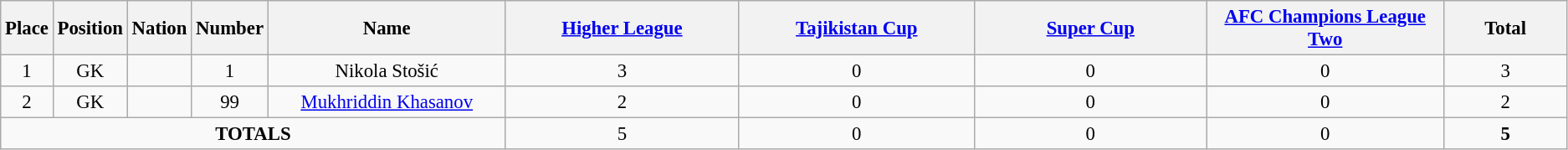<table class="wikitable" style="font-size: 95%; text-align: center;">
<tr>
<th width=20>Place</th>
<th width=20>Position</th>
<th width=20>Nation</th>
<th width=20>Number</th>
<th width=200>Name</th>
<th width=200><a href='#'>Higher League</a></th>
<th width=200><a href='#'>Tajikistan Cup</a></th>
<th width=200><a href='#'>Super Cup</a></th>
<th width=200><a href='#'>AFC Champions League Two</a></th>
<th width=100><strong>Total</strong></th>
</tr>
<tr>
<td>1</td>
<td>GK</td>
<td></td>
<td>1</td>
<td>Nikola Stošić</td>
<td>3</td>
<td>0</td>
<td>0</td>
<td>0</td>
<td>3</td>
</tr>
<tr>
<td>2</td>
<td>GK</td>
<td></td>
<td>99</td>
<td><a href='#'>Mukhriddin Khasanov</a></td>
<td>2</td>
<td>0</td>
<td>0</td>
<td>0</td>
<td>2</td>
</tr>
<tr>
<td colspan="5"><strong>TOTALS</strong></td>
<td>5</td>
<td>0</td>
<td>0</td>
<td>0</td>
<td><strong>5</strong></td>
</tr>
</table>
